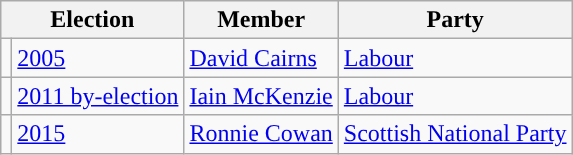<table class="wikitable">
<tr>
<th colspan="2">Election</th>
<th>Member</th>
<th>Party</th>
</tr>
<tr>
<td style="color:inherit;background-color: "></td>
<td><a href='#'>2005</a></td>
<td><a href='#'>David Cairns</a></td>
<td><a href='#'>Labour</a></td>
</tr>
<tr>
<td style="color:inherit;background-color: "></td>
<td><a href='#'>2011 by-election</a></td>
<td><a href='#'>Iain McKenzie</a></td>
<td><a href='#'>Labour</a></td>
</tr>
<tr>
<td style="color:inherit;background-color: "></td>
<td><a href='#'>2015</a></td>
<td><a href='#'>Ronnie Cowan</a></td>
<td><a href='#'>Scottish National Party</a></td>
</tr>
</table>
